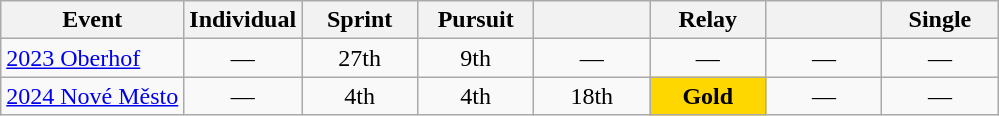<table class="wikitable" style="text-align: center;">
<tr>
<th>Event</th>
<th style="width:70px;">Individual</th>
<th style="width:70px;">Sprint</th>
<th style="width:70px;">Pursuit</th>
<th style="width:70px;"></th>
<th style="width:70px;">Relay</th>
<th style="width:70px;"></th>
<th style="width:70px;">Single </th>
</tr>
<tr>
<td align=left> <a href='#'>2023 Oberhof</a></td>
<td>—</td>
<td>27th</td>
<td>9th</td>
<td>—</td>
<td>—</td>
<td>—</td>
<td>—</td>
</tr>
<tr>
<td align=left> <a href='#'>2024 Nové Město</a></td>
<td>—</td>
<td>4th</td>
<td>4th</td>
<td>18th</td>
<td style="background:gold;"><strong>Gold</strong></td>
<td>—</td>
<td>—</td>
</tr>
</table>
